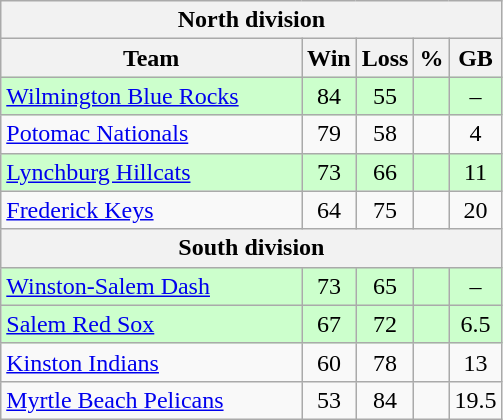<table class="wikitable">
<tr>
<th colspan="5">North division</th>
</tr>
<tr>
<th width="60%">Team</th>
<th>Win</th>
<th>Loss</th>
<th>%</th>
<th>GB</th>
</tr>
<tr align=center bgcolor=ccffcc>
<td align=left><a href='#'>Wilmington Blue Rocks</a></td>
<td>84</td>
<td>55</td>
<td></td>
<td>–</td>
</tr>
<tr align=center>
<td align=left><a href='#'>Potomac Nationals</a></td>
<td>79</td>
<td>58</td>
<td></td>
<td>4</td>
</tr>
<tr align=center bgcolor=ccffcc>
<td align=left><a href='#'>Lynchburg Hillcats</a></td>
<td>73</td>
<td>66</td>
<td></td>
<td>11</td>
</tr>
<tr align=center>
<td align=left><a href='#'>Frederick Keys</a></td>
<td>64</td>
<td>75</td>
<td></td>
<td>20</td>
</tr>
<tr>
<th colspan="5">South division</th>
</tr>
<tr align=center bgcolor=ccffcc>
<td align=left><a href='#'>Winston-Salem Dash</a></td>
<td>73</td>
<td>65</td>
<td></td>
<td>–</td>
</tr>
<tr align=center bgcolor=ccffcc>
<td align=left><a href='#'>Salem Red Sox</a></td>
<td>67</td>
<td>72</td>
<td></td>
<td>6.5</td>
</tr>
<tr align=center>
<td align=left><a href='#'>Kinston Indians</a></td>
<td>60</td>
<td>78</td>
<td></td>
<td>13</td>
</tr>
<tr align=center>
<td align=left><a href='#'>Myrtle Beach Pelicans</a></td>
<td>53</td>
<td>84</td>
<td></td>
<td>19.5</td>
</tr>
</table>
